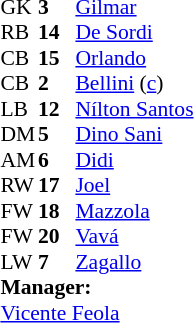<table style="font-size:90%; margin:0.2em auto;" cellspacing="0" cellpadding="0">
<tr>
<th width="25"></th>
<th width="25"></th>
</tr>
<tr>
<td>GK</td>
<td><strong>3</strong></td>
<td><a href='#'>Gilmar</a></td>
</tr>
<tr>
<td>RB</td>
<td><strong>14</strong></td>
<td><a href='#'>De Sordi</a></td>
</tr>
<tr>
<td>CB</td>
<td><strong>15</strong></td>
<td><a href='#'>Orlando</a></td>
</tr>
<tr>
<td>CB</td>
<td><strong>2</strong></td>
<td><a href='#'>Bellini</a> (<a href='#'>c</a>)</td>
</tr>
<tr>
<td>LB</td>
<td><strong>12</strong></td>
<td><a href='#'>Nílton Santos</a></td>
</tr>
<tr>
<td>DM</td>
<td><strong>5</strong></td>
<td><a href='#'>Dino Sani</a></td>
</tr>
<tr>
<td>AM</td>
<td><strong>6</strong></td>
<td><a href='#'>Didi</a></td>
</tr>
<tr>
<td>RW</td>
<td><strong>17</strong></td>
<td><a href='#'>Joel</a></td>
</tr>
<tr>
<td>FW</td>
<td><strong>18</strong></td>
<td><a href='#'>Mazzola</a></td>
</tr>
<tr>
<td>FW</td>
<td><strong>20</strong></td>
<td><a href='#'>Vavá</a></td>
</tr>
<tr>
<td>LW</td>
<td><strong>7</strong></td>
<td><a href='#'>Zagallo</a></td>
</tr>
<tr>
<td colspan=3><strong>Manager:</strong></td>
</tr>
<tr>
<td colspan=4><a href='#'>Vicente Feola</a></td>
</tr>
</table>
